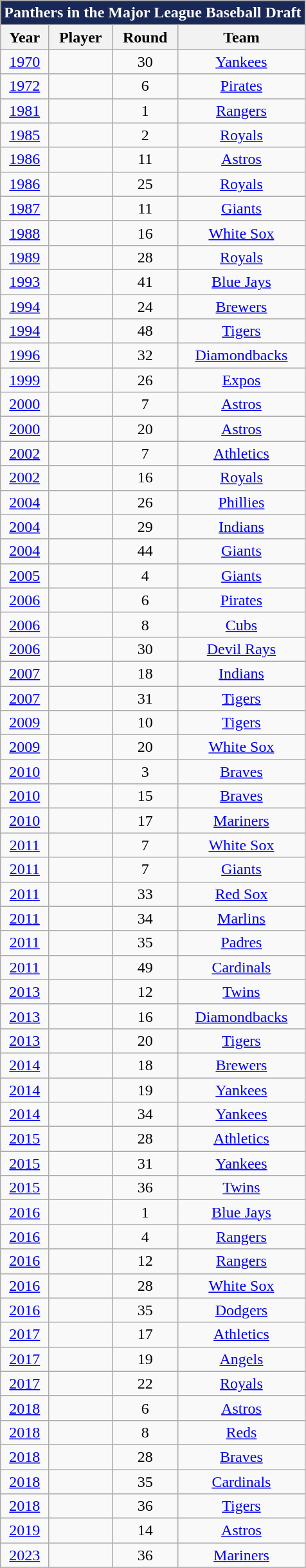<table class="wikitable sortable collapsible" style="text-align:center;">
<tr>
<th colspan=4 style="background:#192857;color:white;">Panthers in the Major League Baseball Draft</th>
</tr>
<tr>
<th width="*">Year</th>
<th width="*">Player</th>
<th width="*">Round</th>
<th width="*">Team</th>
</tr>
<tr>
<td><a href='#'>1970</a></td>
<td></td>
<td>30</td>
<td><a href='#'>Yankees</a></td>
</tr>
<tr>
<td><a href='#'>1972</a></td>
<td></td>
<td>6</td>
<td><a href='#'>Pirates</a></td>
</tr>
<tr>
<td><a href='#'>1981</a></td>
<td></td>
<td>1</td>
<td><a href='#'>Rangers</a></td>
</tr>
<tr>
<td><a href='#'>1985</a></td>
<td></td>
<td>2</td>
<td><a href='#'>Royals</a></td>
</tr>
<tr>
<td><a href='#'>1986</a></td>
<td></td>
<td>11</td>
<td><a href='#'>Astros</a></td>
</tr>
<tr>
<td><a href='#'>1986</a></td>
<td></td>
<td>25</td>
<td><a href='#'>Royals</a></td>
</tr>
<tr>
<td><a href='#'>1987</a></td>
<td></td>
<td>11</td>
<td><a href='#'>Giants</a></td>
</tr>
<tr>
<td><a href='#'>1988</a></td>
<td></td>
<td>16</td>
<td><a href='#'>White Sox</a></td>
</tr>
<tr>
<td><a href='#'>1989</a></td>
<td></td>
<td>28</td>
<td><a href='#'>Royals</a></td>
</tr>
<tr>
<td><a href='#'>1993</a></td>
<td></td>
<td>41</td>
<td><a href='#'>Blue Jays</a></td>
</tr>
<tr>
<td><a href='#'>1994</a></td>
<td></td>
<td>24</td>
<td><a href='#'>Brewers</a></td>
</tr>
<tr>
<td><a href='#'>1994</a></td>
<td></td>
<td>48</td>
<td><a href='#'>Tigers</a></td>
</tr>
<tr>
<td><a href='#'>1996</a></td>
<td></td>
<td>32</td>
<td><a href='#'>Diamondbacks</a></td>
</tr>
<tr>
<td><a href='#'>1999</a></td>
<td></td>
<td>26</td>
<td><a href='#'>Expos</a></td>
</tr>
<tr>
<td><a href='#'>2000</a></td>
<td></td>
<td>7</td>
<td><a href='#'>Astros</a></td>
</tr>
<tr>
<td><a href='#'>2000</a></td>
<td></td>
<td>20</td>
<td><a href='#'>Astros</a></td>
</tr>
<tr>
<td><a href='#'>2002</a></td>
<td></td>
<td>7</td>
<td><a href='#'>Athletics</a></td>
</tr>
<tr>
<td><a href='#'>2002</a></td>
<td></td>
<td>16</td>
<td><a href='#'>Royals</a></td>
</tr>
<tr>
<td><a href='#'>2004</a></td>
<td></td>
<td>26</td>
<td><a href='#'>Phillies</a></td>
</tr>
<tr>
<td><a href='#'>2004</a></td>
<td></td>
<td>29</td>
<td><a href='#'>Indians</a></td>
</tr>
<tr>
<td><a href='#'>2004</a></td>
<td></td>
<td>44</td>
<td><a href='#'>Giants</a></td>
</tr>
<tr>
<td><a href='#'>2005</a></td>
<td></td>
<td>4</td>
<td><a href='#'>Giants</a></td>
</tr>
<tr>
<td><a href='#'>2006</a></td>
<td></td>
<td>6</td>
<td><a href='#'>Pirates</a></td>
</tr>
<tr>
<td><a href='#'>2006</a></td>
<td></td>
<td>8</td>
<td><a href='#'>Cubs</a></td>
</tr>
<tr>
<td><a href='#'>2006</a></td>
<td></td>
<td>30</td>
<td><a href='#'>Devil Rays</a></td>
</tr>
<tr>
<td><a href='#'>2007</a></td>
<td></td>
<td>18</td>
<td><a href='#'>Indians</a></td>
</tr>
<tr>
<td><a href='#'>2007</a></td>
<td></td>
<td>31</td>
<td><a href='#'>Tigers</a></td>
</tr>
<tr>
<td><a href='#'>2009</a></td>
<td></td>
<td>10</td>
<td><a href='#'>Tigers</a></td>
</tr>
<tr>
<td><a href='#'>2009</a></td>
<td></td>
<td>20</td>
<td><a href='#'>White Sox</a></td>
</tr>
<tr>
<td><a href='#'>2010</a></td>
<td></td>
<td>3</td>
<td><a href='#'>Braves</a></td>
</tr>
<tr>
<td><a href='#'>2010</a></td>
<td></td>
<td>15</td>
<td><a href='#'>Braves</a></td>
</tr>
<tr>
<td><a href='#'>2010</a></td>
<td></td>
<td>17</td>
<td><a href='#'>Mariners</a></td>
</tr>
<tr>
<td><a href='#'>2011</a></td>
<td></td>
<td>7</td>
<td><a href='#'>White Sox</a></td>
</tr>
<tr>
<td><a href='#'>2011</a></td>
<td></td>
<td>7</td>
<td><a href='#'>Giants</a></td>
</tr>
<tr>
<td><a href='#'>2011</a></td>
<td></td>
<td>33</td>
<td><a href='#'>Red Sox</a></td>
</tr>
<tr>
<td><a href='#'>2011</a></td>
<td></td>
<td>34</td>
<td><a href='#'>Marlins</a></td>
</tr>
<tr>
<td><a href='#'>2011</a></td>
<td></td>
<td>35</td>
<td><a href='#'>Padres</a></td>
</tr>
<tr>
<td><a href='#'>2011</a></td>
<td></td>
<td>49</td>
<td><a href='#'>Cardinals</a></td>
</tr>
<tr>
<td><a href='#'>2013</a></td>
<td></td>
<td>12</td>
<td><a href='#'>Twins</a></td>
</tr>
<tr>
<td><a href='#'>2013</a></td>
<td></td>
<td>16</td>
<td><a href='#'>Diamondbacks</a></td>
</tr>
<tr>
<td><a href='#'>2013</a></td>
<td></td>
<td>20</td>
<td><a href='#'>Tigers</a></td>
</tr>
<tr>
<td><a href='#'>2014</a></td>
<td></td>
<td>18</td>
<td><a href='#'>Brewers</a></td>
</tr>
<tr>
<td><a href='#'>2014</a></td>
<td></td>
<td>19</td>
<td><a href='#'>Yankees</a></td>
</tr>
<tr>
<td><a href='#'>2014</a></td>
<td></td>
<td>34</td>
<td><a href='#'>Yankees</a></td>
</tr>
<tr>
<td><a href='#'>2015</a></td>
<td></td>
<td>28</td>
<td><a href='#'>Athletics</a></td>
</tr>
<tr>
<td><a href='#'>2015</a></td>
<td></td>
<td>31</td>
<td><a href='#'>Yankees</a></td>
</tr>
<tr>
<td><a href='#'>2015</a></td>
<td></td>
<td>36</td>
<td><a href='#'>Twins</a></td>
</tr>
<tr>
<td><a href='#'>2016</a></td>
<td></td>
<td>1</td>
<td><a href='#'>Blue Jays</a></td>
</tr>
<tr>
<td><a href='#'>2016</a></td>
<td></td>
<td>4</td>
<td><a href='#'>Rangers</a></td>
</tr>
<tr>
<td><a href='#'>2016</a></td>
<td></td>
<td>12</td>
<td><a href='#'>Rangers</a></td>
</tr>
<tr>
<td><a href='#'>2016</a></td>
<td></td>
<td>28</td>
<td><a href='#'>White Sox</a></td>
</tr>
<tr>
<td><a href='#'>2016</a></td>
<td></td>
<td>35</td>
<td><a href='#'>Dodgers</a></td>
</tr>
<tr>
<td><a href='#'>2017</a></td>
<td></td>
<td>17</td>
<td><a href='#'>Athletics</a></td>
</tr>
<tr>
<td><a href='#'>2017</a></td>
<td></td>
<td>19</td>
<td><a href='#'>Angels</a></td>
</tr>
<tr>
<td><a href='#'>2017</a></td>
<td></td>
<td>22</td>
<td><a href='#'>Royals</a></td>
</tr>
<tr>
<td><a href='#'>2018</a></td>
<td></td>
<td>6</td>
<td><a href='#'>Astros</a></td>
</tr>
<tr>
<td><a href='#'>2018</a></td>
<td></td>
<td>8</td>
<td><a href='#'>Reds</a></td>
</tr>
<tr>
<td><a href='#'>2018</a></td>
<td></td>
<td>28</td>
<td><a href='#'>Braves</a></td>
</tr>
<tr>
<td><a href='#'>2018</a></td>
<td></td>
<td>35</td>
<td><a href='#'>Cardinals</a></td>
</tr>
<tr>
<td><a href='#'>2018</a></td>
<td></td>
<td>36</td>
<td><a href='#'>Tigers</a></td>
</tr>
<tr>
<td><a href='#'>2019</a></td>
<td></td>
<td>14</td>
<td><a href='#'>Astros</a></td>
</tr>
<tr>
<td><a href='#'>2023</a></td>
<td></td>
<td>36</td>
<td><a href='#'>Mariners</a></td>
</tr>
<tr>
</tr>
</table>
